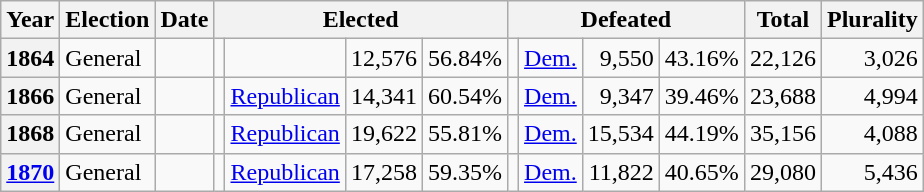<table class=wikitable>
<tr>
<th>Year</th>
<th>Election</th>
<th>Date</th>
<th ! colspan="4">Elected</th>
<th ! colspan="4">Defeated</th>
<th>Total</th>
<th>Plurality</th>
</tr>
<tr>
<th valign="top">1864</th>
<td valign="top">General</td>
<td valign="top"></td>
<td valign="top"></td>
<td valign="top" ></td>
<td valign="top" align="right">12,576</td>
<td valign="top" align="right">56.84%</td>
<td valign="top"></td>
<td valign="top" ><a href='#'>Dem.</a></td>
<td valign="top" align="right">9,550</td>
<td valign="top" align="right">43.16%</td>
<td valign="top" align="right">22,126</td>
<td valign="top" align="right">3,026</td>
</tr>
<tr>
<th valign="top">1866</th>
<td valign="top">General</td>
<td valign="top"></td>
<td valign="top"></td>
<td valign="top" ><a href='#'>Republican</a></td>
<td valign="top" align="right">14,341</td>
<td valign="top" align="right">60.54%</td>
<td valign="top"></td>
<td valign="top" ><a href='#'>Dem.</a></td>
<td valign="top" align="right">9,347</td>
<td valign="top" align="right">39.46%</td>
<td valign="top" align="right">23,688</td>
<td valign="top" align="right">4,994</td>
</tr>
<tr>
<th valign="top">1868</th>
<td valign="top">General</td>
<td valign="top"></td>
<td valign="top"></td>
<td valign="top" ><a href='#'>Republican</a></td>
<td valign="top" align="right">19,622</td>
<td valign="top" align="right">55.81%</td>
<td valign="top"></td>
<td valign="top" ><a href='#'>Dem.</a></td>
<td valign="top" align="right">15,534</td>
<td valign="top" align="right">44.19%</td>
<td valign="top" align="right">35,156</td>
<td valign="top" align="right">4,088</td>
</tr>
<tr>
<th valign="top"><a href='#'>1870</a></th>
<td valign="top">General</td>
<td valign="top"></td>
<td valign="top"></td>
<td valign="top" ><a href='#'>Republican</a></td>
<td valign="top" align="right">17,258</td>
<td valign="top" align="right">59.35%</td>
<td valign="top"></td>
<td valign="top" ><a href='#'>Dem.</a></td>
<td valign="top" align="right">11,822</td>
<td valign="top" align="right">40.65%</td>
<td valign="top" align="right">29,080</td>
<td valign="top" align="right">5,436</td>
</tr>
</table>
